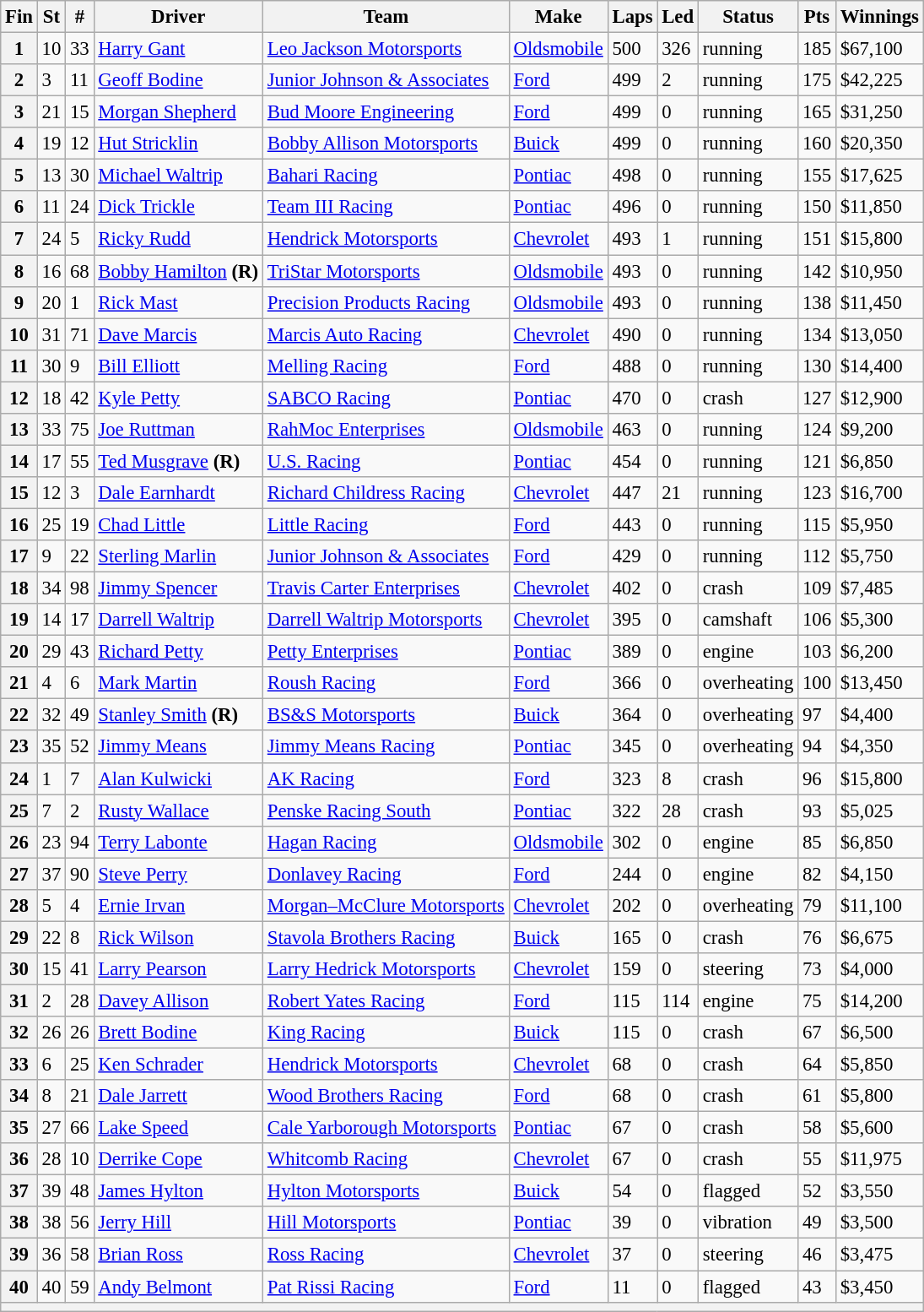<table class="wikitable" style="font-size:95%">
<tr>
<th>Fin</th>
<th>St</th>
<th>#</th>
<th>Driver</th>
<th>Team</th>
<th>Make</th>
<th>Laps</th>
<th>Led</th>
<th>Status</th>
<th>Pts</th>
<th>Winnings</th>
</tr>
<tr>
<th>1</th>
<td>10</td>
<td>33</td>
<td><a href='#'>Harry Gant</a></td>
<td><a href='#'>Leo Jackson Motorsports</a></td>
<td><a href='#'>Oldsmobile</a></td>
<td>500</td>
<td>326</td>
<td>running</td>
<td>185</td>
<td>$67,100</td>
</tr>
<tr>
<th>2</th>
<td>3</td>
<td>11</td>
<td><a href='#'>Geoff Bodine</a></td>
<td><a href='#'>Junior Johnson & Associates</a></td>
<td><a href='#'>Ford</a></td>
<td>499</td>
<td>2</td>
<td>running</td>
<td>175</td>
<td>$42,225</td>
</tr>
<tr>
<th>3</th>
<td>21</td>
<td>15</td>
<td><a href='#'>Morgan Shepherd</a></td>
<td><a href='#'>Bud Moore Engineering</a></td>
<td><a href='#'>Ford</a></td>
<td>499</td>
<td>0</td>
<td>running</td>
<td>165</td>
<td>$31,250</td>
</tr>
<tr>
<th>4</th>
<td>19</td>
<td>12</td>
<td><a href='#'>Hut Stricklin</a></td>
<td><a href='#'>Bobby Allison Motorsports</a></td>
<td><a href='#'>Buick</a></td>
<td>499</td>
<td>0</td>
<td>running</td>
<td>160</td>
<td>$20,350</td>
</tr>
<tr>
<th>5</th>
<td>13</td>
<td>30</td>
<td><a href='#'>Michael Waltrip</a></td>
<td><a href='#'>Bahari Racing</a></td>
<td><a href='#'>Pontiac</a></td>
<td>498</td>
<td>0</td>
<td>running</td>
<td>155</td>
<td>$17,625</td>
</tr>
<tr>
<th>6</th>
<td>11</td>
<td>24</td>
<td><a href='#'>Dick Trickle</a></td>
<td><a href='#'>Team III Racing</a></td>
<td><a href='#'>Pontiac</a></td>
<td>496</td>
<td>0</td>
<td>running</td>
<td>150</td>
<td>$11,850</td>
</tr>
<tr>
<th>7</th>
<td>24</td>
<td>5</td>
<td><a href='#'>Ricky Rudd</a></td>
<td><a href='#'>Hendrick Motorsports</a></td>
<td><a href='#'>Chevrolet</a></td>
<td>493</td>
<td>1</td>
<td>running</td>
<td>151</td>
<td>$15,800</td>
</tr>
<tr>
<th>8</th>
<td>16</td>
<td>68</td>
<td><a href='#'>Bobby Hamilton</a> <strong>(R)</strong></td>
<td><a href='#'>TriStar Motorsports</a></td>
<td><a href='#'>Oldsmobile</a></td>
<td>493</td>
<td>0</td>
<td>running</td>
<td>142</td>
<td>$10,950</td>
</tr>
<tr>
<th>9</th>
<td>20</td>
<td>1</td>
<td><a href='#'>Rick Mast</a></td>
<td><a href='#'>Precision Products Racing</a></td>
<td><a href='#'>Oldsmobile</a></td>
<td>493</td>
<td>0</td>
<td>running</td>
<td>138</td>
<td>$11,450</td>
</tr>
<tr>
<th>10</th>
<td>31</td>
<td>71</td>
<td><a href='#'>Dave Marcis</a></td>
<td><a href='#'>Marcis Auto Racing</a></td>
<td><a href='#'>Chevrolet</a></td>
<td>490</td>
<td>0</td>
<td>running</td>
<td>134</td>
<td>$13,050</td>
</tr>
<tr>
<th>11</th>
<td>30</td>
<td>9</td>
<td><a href='#'>Bill Elliott</a></td>
<td><a href='#'>Melling Racing</a></td>
<td><a href='#'>Ford</a></td>
<td>488</td>
<td>0</td>
<td>running</td>
<td>130</td>
<td>$14,400</td>
</tr>
<tr>
<th>12</th>
<td>18</td>
<td>42</td>
<td><a href='#'>Kyle Petty</a></td>
<td><a href='#'>SABCO Racing</a></td>
<td><a href='#'>Pontiac</a></td>
<td>470</td>
<td>0</td>
<td>crash</td>
<td>127</td>
<td>$12,900</td>
</tr>
<tr>
<th>13</th>
<td>33</td>
<td>75</td>
<td><a href='#'>Joe Ruttman</a></td>
<td><a href='#'>RahMoc Enterprises</a></td>
<td><a href='#'>Oldsmobile</a></td>
<td>463</td>
<td>0</td>
<td>running</td>
<td>124</td>
<td>$9,200</td>
</tr>
<tr>
<th>14</th>
<td>17</td>
<td>55</td>
<td><a href='#'>Ted Musgrave</a> <strong>(R)</strong></td>
<td><a href='#'>U.S. Racing</a></td>
<td><a href='#'>Pontiac</a></td>
<td>454</td>
<td>0</td>
<td>running</td>
<td>121</td>
<td>$6,850</td>
</tr>
<tr>
<th>15</th>
<td>12</td>
<td>3</td>
<td><a href='#'>Dale Earnhardt</a></td>
<td><a href='#'>Richard Childress Racing</a></td>
<td><a href='#'>Chevrolet</a></td>
<td>447</td>
<td>21</td>
<td>running</td>
<td>123</td>
<td>$16,700</td>
</tr>
<tr>
<th>16</th>
<td>25</td>
<td>19</td>
<td><a href='#'>Chad Little</a></td>
<td><a href='#'>Little Racing</a></td>
<td><a href='#'>Ford</a></td>
<td>443</td>
<td>0</td>
<td>running</td>
<td>115</td>
<td>$5,950</td>
</tr>
<tr>
<th>17</th>
<td>9</td>
<td>22</td>
<td><a href='#'>Sterling Marlin</a></td>
<td><a href='#'>Junior Johnson & Associates</a></td>
<td><a href='#'>Ford</a></td>
<td>429</td>
<td>0</td>
<td>running</td>
<td>112</td>
<td>$5,750</td>
</tr>
<tr>
<th>18</th>
<td>34</td>
<td>98</td>
<td><a href='#'>Jimmy Spencer</a></td>
<td><a href='#'>Travis Carter Enterprises</a></td>
<td><a href='#'>Chevrolet</a></td>
<td>402</td>
<td>0</td>
<td>crash</td>
<td>109</td>
<td>$7,485</td>
</tr>
<tr>
<th>19</th>
<td>14</td>
<td>17</td>
<td><a href='#'>Darrell Waltrip</a></td>
<td><a href='#'>Darrell Waltrip Motorsports</a></td>
<td><a href='#'>Chevrolet</a></td>
<td>395</td>
<td>0</td>
<td>camshaft</td>
<td>106</td>
<td>$5,300</td>
</tr>
<tr>
<th>20</th>
<td>29</td>
<td>43</td>
<td><a href='#'>Richard Petty</a></td>
<td><a href='#'>Petty Enterprises</a></td>
<td><a href='#'>Pontiac</a></td>
<td>389</td>
<td>0</td>
<td>engine</td>
<td>103</td>
<td>$6,200</td>
</tr>
<tr>
<th>21</th>
<td>4</td>
<td>6</td>
<td><a href='#'>Mark Martin</a></td>
<td><a href='#'>Roush Racing</a></td>
<td><a href='#'>Ford</a></td>
<td>366</td>
<td>0</td>
<td>overheating</td>
<td>100</td>
<td>$13,450</td>
</tr>
<tr>
<th>22</th>
<td>32</td>
<td>49</td>
<td><a href='#'>Stanley Smith</a> <strong>(R)</strong></td>
<td><a href='#'>BS&S Motorsports</a></td>
<td><a href='#'>Buick</a></td>
<td>364</td>
<td>0</td>
<td>overheating</td>
<td>97</td>
<td>$4,400</td>
</tr>
<tr>
<th>23</th>
<td>35</td>
<td>52</td>
<td><a href='#'>Jimmy Means</a></td>
<td><a href='#'>Jimmy Means Racing</a></td>
<td><a href='#'>Pontiac</a></td>
<td>345</td>
<td>0</td>
<td>overheating</td>
<td>94</td>
<td>$4,350</td>
</tr>
<tr>
<th>24</th>
<td>1</td>
<td>7</td>
<td><a href='#'>Alan Kulwicki</a></td>
<td><a href='#'>AK Racing</a></td>
<td><a href='#'>Ford</a></td>
<td>323</td>
<td>8</td>
<td>crash</td>
<td>96</td>
<td>$15,800</td>
</tr>
<tr>
<th>25</th>
<td>7</td>
<td>2</td>
<td><a href='#'>Rusty Wallace</a></td>
<td><a href='#'>Penske Racing South</a></td>
<td><a href='#'>Pontiac</a></td>
<td>322</td>
<td>28</td>
<td>crash</td>
<td>93</td>
<td>$5,025</td>
</tr>
<tr>
<th>26</th>
<td>23</td>
<td>94</td>
<td><a href='#'>Terry Labonte</a></td>
<td><a href='#'>Hagan Racing</a></td>
<td><a href='#'>Oldsmobile</a></td>
<td>302</td>
<td>0</td>
<td>engine</td>
<td>85</td>
<td>$6,850</td>
</tr>
<tr>
<th>27</th>
<td>37</td>
<td>90</td>
<td><a href='#'>Steve Perry</a></td>
<td><a href='#'>Donlavey Racing</a></td>
<td><a href='#'>Ford</a></td>
<td>244</td>
<td>0</td>
<td>engine</td>
<td>82</td>
<td>$4,150</td>
</tr>
<tr>
<th>28</th>
<td>5</td>
<td>4</td>
<td><a href='#'>Ernie Irvan</a></td>
<td><a href='#'>Morgan–McClure Motorsports</a></td>
<td><a href='#'>Chevrolet</a></td>
<td>202</td>
<td>0</td>
<td>overheating</td>
<td>79</td>
<td>$11,100</td>
</tr>
<tr>
<th>29</th>
<td>22</td>
<td>8</td>
<td><a href='#'>Rick Wilson</a></td>
<td><a href='#'>Stavola Brothers Racing</a></td>
<td><a href='#'>Buick</a></td>
<td>165</td>
<td>0</td>
<td>crash</td>
<td>76</td>
<td>$6,675</td>
</tr>
<tr>
<th>30</th>
<td>15</td>
<td>41</td>
<td><a href='#'>Larry Pearson</a></td>
<td><a href='#'>Larry Hedrick Motorsports</a></td>
<td><a href='#'>Chevrolet</a></td>
<td>159</td>
<td>0</td>
<td>steering</td>
<td>73</td>
<td>$4,000</td>
</tr>
<tr>
<th>31</th>
<td>2</td>
<td>28</td>
<td><a href='#'>Davey Allison</a></td>
<td><a href='#'>Robert Yates Racing</a></td>
<td><a href='#'>Ford</a></td>
<td>115</td>
<td>114</td>
<td>engine</td>
<td>75</td>
<td>$14,200</td>
</tr>
<tr>
<th>32</th>
<td>26</td>
<td>26</td>
<td><a href='#'>Brett Bodine</a></td>
<td><a href='#'>King Racing</a></td>
<td><a href='#'>Buick</a></td>
<td>115</td>
<td>0</td>
<td>crash</td>
<td>67</td>
<td>$6,500</td>
</tr>
<tr>
<th>33</th>
<td>6</td>
<td>25</td>
<td><a href='#'>Ken Schrader</a></td>
<td><a href='#'>Hendrick Motorsports</a></td>
<td><a href='#'>Chevrolet</a></td>
<td>68</td>
<td>0</td>
<td>crash</td>
<td>64</td>
<td>$5,850</td>
</tr>
<tr>
<th>34</th>
<td>8</td>
<td>21</td>
<td><a href='#'>Dale Jarrett</a></td>
<td><a href='#'>Wood Brothers Racing</a></td>
<td><a href='#'>Ford</a></td>
<td>68</td>
<td>0</td>
<td>crash</td>
<td>61</td>
<td>$5,800</td>
</tr>
<tr>
<th>35</th>
<td>27</td>
<td>66</td>
<td><a href='#'>Lake Speed</a></td>
<td><a href='#'>Cale Yarborough Motorsports</a></td>
<td><a href='#'>Pontiac</a></td>
<td>67</td>
<td>0</td>
<td>crash</td>
<td>58</td>
<td>$5,600</td>
</tr>
<tr>
<th>36</th>
<td>28</td>
<td>10</td>
<td><a href='#'>Derrike Cope</a></td>
<td><a href='#'>Whitcomb Racing</a></td>
<td><a href='#'>Chevrolet</a></td>
<td>67</td>
<td>0</td>
<td>crash</td>
<td>55</td>
<td>$11,975</td>
</tr>
<tr>
<th>37</th>
<td>39</td>
<td>48</td>
<td><a href='#'>James Hylton</a></td>
<td><a href='#'>Hylton Motorsports</a></td>
<td><a href='#'>Buick</a></td>
<td>54</td>
<td>0</td>
<td>flagged</td>
<td>52</td>
<td>$3,550</td>
</tr>
<tr>
<th>38</th>
<td>38</td>
<td>56</td>
<td><a href='#'>Jerry Hill</a></td>
<td><a href='#'>Hill Motorsports</a></td>
<td><a href='#'>Pontiac</a></td>
<td>39</td>
<td>0</td>
<td>vibration</td>
<td>49</td>
<td>$3,500</td>
</tr>
<tr>
<th>39</th>
<td>36</td>
<td>58</td>
<td><a href='#'>Brian Ross</a></td>
<td><a href='#'>Ross Racing</a></td>
<td><a href='#'>Chevrolet</a></td>
<td>37</td>
<td>0</td>
<td>steering</td>
<td>46</td>
<td>$3,475</td>
</tr>
<tr>
<th>40</th>
<td>40</td>
<td>59</td>
<td><a href='#'>Andy Belmont</a></td>
<td><a href='#'>Pat Rissi Racing</a></td>
<td><a href='#'>Ford</a></td>
<td>11</td>
<td>0</td>
<td>flagged</td>
<td>43</td>
<td>$3,450</td>
</tr>
<tr>
<th colspan="11"></th>
</tr>
</table>
